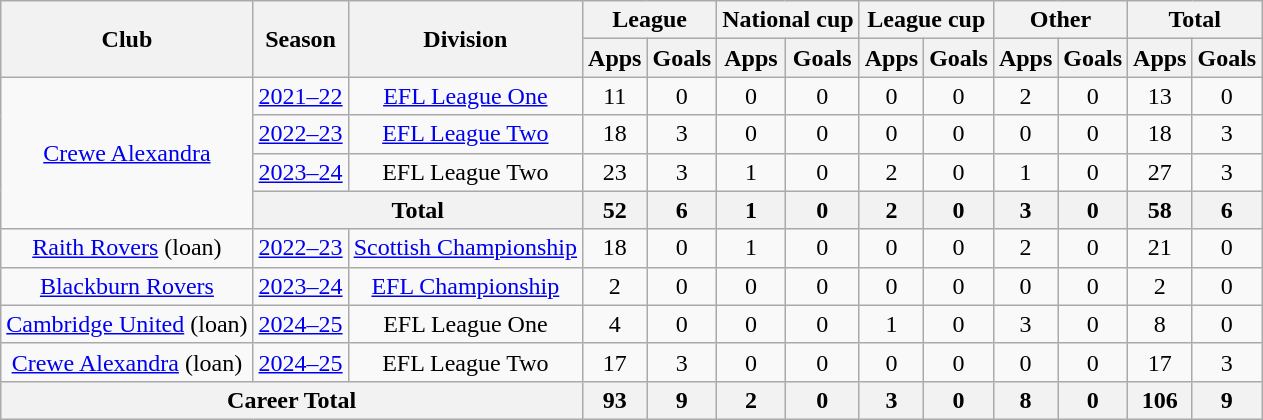<table class="wikitable" style="text-align:center;">
<tr>
<th rowspan="2">Club</th>
<th rowspan="2">Season</th>
<th rowspan="2">Division</th>
<th colspan="2">League</th>
<th colspan="2">National cup</th>
<th colspan="2">League cup</th>
<th colspan="2">Other</th>
<th colspan="2">Total</th>
</tr>
<tr>
<th>Apps</th>
<th>Goals</th>
<th>Apps</th>
<th>Goals</th>
<th>Apps</th>
<th>Goals</th>
<th>Apps</th>
<th>Goals</th>
<th>Apps</th>
<th>Goals</th>
</tr>
<tr>
<td rowspan="4"><a href='#'>Crewe Alexandra</a></td>
<td><a href='#'>2021–22</a></td>
<td><a href='#'>EFL League One</a></td>
<td>11</td>
<td>0</td>
<td>0</td>
<td>0</td>
<td>0</td>
<td>0</td>
<td>2</td>
<td>0</td>
<td>13</td>
<td>0</td>
</tr>
<tr>
<td><a href='#'>2022–23</a></td>
<td><a href='#'>EFL League Two</a></td>
<td>18</td>
<td>3</td>
<td>0</td>
<td>0</td>
<td>0</td>
<td>0</td>
<td>0</td>
<td>0</td>
<td>18</td>
<td>3</td>
</tr>
<tr>
<td><a href='#'>2023–24</a></td>
<td>EFL League Two</td>
<td>23</td>
<td>3</td>
<td>1</td>
<td>0</td>
<td>2</td>
<td>0</td>
<td>1</td>
<td>0</td>
<td>27</td>
<td>3</td>
</tr>
<tr>
<th colspan="2">Total</th>
<th>52</th>
<th>6</th>
<th>1</th>
<th>0</th>
<th>2</th>
<th>0</th>
<th>3</th>
<th>0</th>
<th>58</th>
<th>6</th>
</tr>
<tr>
<td><a href='#'>Raith Rovers</a> (loan)</td>
<td><a href='#'>2022–23</a></td>
<td><a href='#'>Scottish Championship</a></td>
<td>18</td>
<td>0</td>
<td>1</td>
<td>0</td>
<td>0</td>
<td>0</td>
<td>2</td>
<td>0</td>
<td>21</td>
<td>0</td>
</tr>
<tr>
<td><a href='#'>Blackburn Rovers</a></td>
<td><a href='#'>2023–24</a></td>
<td><a href='#'>EFL Championship</a></td>
<td>2</td>
<td>0</td>
<td>0</td>
<td>0</td>
<td>0</td>
<td>0</td>
<td>0</td>
<td>0</td>
<td>2</td>
<td>0</td>
</tr>
<tr>
<td><a href='#'>Cambridge United</a> (loan)</td>
<td><a href='#'>2024–25</a></td>
<td>EFL League One</td>
<td>4</td>
<td>0</td>
<td>0</td>
<td>0</td>
<td>1</td>
<td>0</td>
<td>3</td>
<td>0</td>
<td>8</td>
<td>0</td>
</tr>
<tr>
<td><a href='#'>Crewe Alexandra</a> (loan)</td>
<td><a href='#'>2024–25</a></td>
<td>EFL League Two</td>
<td>17</td>
<td>3</td>
<td>0</td>
<td>0</td>
<td>0</td>
<td>0</td>
<td>0</td>
<td>0</td>
<td>17</td>
<td>3</td>
</tr>
<tr>
<th colspan="3">Career Total</th>
<th>93</th>
<th>9</th>
<th>2</th>
<th>0</th>
<th>3</th>
<th>0</th>
<th>8</th>
<th>0</th>
<th>106</th>
<th>9</th>
</tr>
</table>
